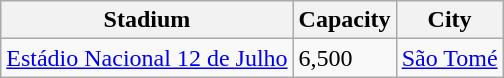<table class="wikitable sortable">
<tr>
<th>Stadium</th>
<th>Capacity</th>
<th>City</th>
</tr>
<tr>
<td><a href='#'>Estádio Nacional 12 de Julho</a></td>
<td>6,500</td>
<td><a href='#'>São Tomé</a></td>
</tr>
</table>
